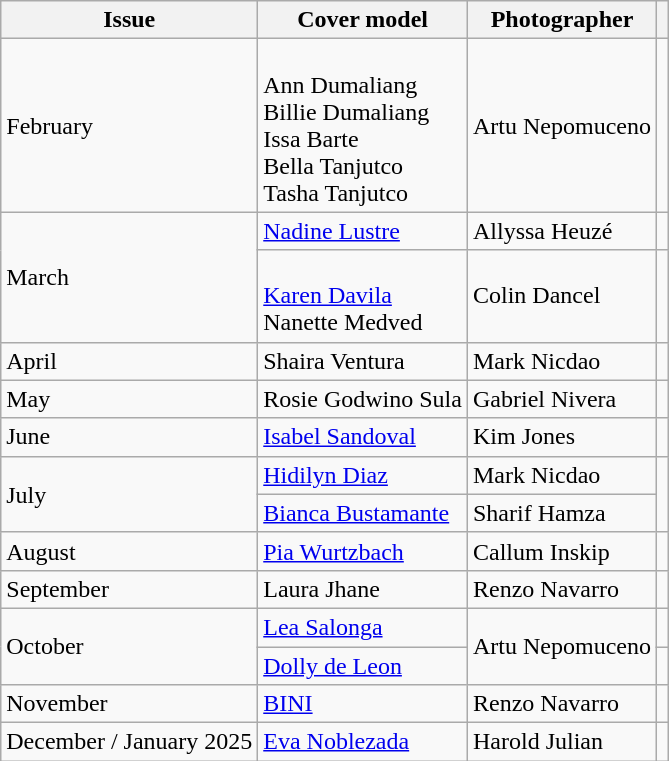<table class="wikitable">
<tr>
<th>Issue</th>
<th>Cover model</th>
<th>Photographer</th>
<th></th>
</tr>
<tr>
<td>February</td>
<td><br>Ann Dumaliang<br>
Billie Dumaliang<br>
Issa Barte<br>
Bella Tanjutco<br>
Tasha Tanjutco<br></td>
<td>Artu Nepomuceno</td>
<td></td>
</tr>
<tr>
<td rowspan="2">March</td>
<td><a href='#'>Nadine Lustre</a></td>
<td>Allyssa Heuzé</td>
<td></td>
</tr>
<tr>
<td><br><a href='#'>Karen Davila</a><br>
Nanette Medved</td>
<td>Colin Dancel</td>
<td></td>
</tr>
<tr>
<td rowspan="1">April</td>
<td>Shaira Ventura</td>
<td>Mark Nicdao</td>
<td></td>
</tr>
<tr>
<td rowspan="1">May</td>
<td>Rosie Godwino Sula</td>
<td>Gabriel Nivera</td>
<td></td>
</tr>
<tr>
<td>June</td>
<td><a href='#'>Isabel Sandoval</a></td>
<td>Kim Jones</td>
<td></td>
</tr>
<tr>
<td rowspan="2">July</td>
<td><a href='#'>Hidilyn Diaz</a></td>
<td>Mark Nicdao</td>
<td rowspan="2"></td>
</tr>
<tr>
<td><a href='#'>Bianca Bustamante</a></td>
<td>Sharif Hamza</td>
</tr>
<tr>
<td>August</td>
<td><a href='#'>Pia Wurtzbach</a></td>
<td>Callum Inskip</td>
<td></td>
</tr>
<tr>
<td>September</td>
<td>Laura Jhane</td>
<td>Renzo Navarro</td>
<td></td>
</tr>
<tr>
<td rowspan="2">October</td>
<td><a href='#'>Lea Salonga</a></td>
<td rowspan="2">Artu Nepomuceno</td>
<td></td>
</tr>
<tr>
<td><a href='#'>Dolly de Leon</a></td>
<td></td>
</tr>
<tr>
<td>November</td>
<td><a href='#'>BINI</a></td>
<td>Renzo Navarro</td>
<td></td>
</tr>
<tr>
<td>December / January 2025</td>
<td><a href='#'>Eva Noblezada</a></td>
<td>Harold Julian</td>
<td></td>
</tr>
</table>
